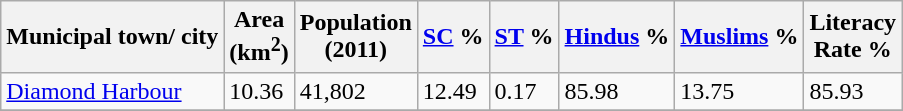<table class="wikitable sortable">
<tr>
<th>Municipal town/ city</th>
<th>Area<br>(km<sup>2</sup>)</th>
<th>Population<br>(2011)</th>
<th><a href='#'>SC</a> %</th>
<th><a href='#'>ST</a> %</th>
<th><a href='#'>Hindus</a> %</th>
<th><a href='#'>Muslims</a> %</th>
<th>Literacy<br> Rate %</th>
</tr>
<tr>
<td><a href='#'>Diamond Harbour</a></td>
<td>10.36</td>
<td>41,802</td>
<td>12.49</td>
<td>0.17</td>
<td>85.98</td>
<td>13.75</td>
<td>85.93</td>
</tr>
<tr>
</tr>
</table>
